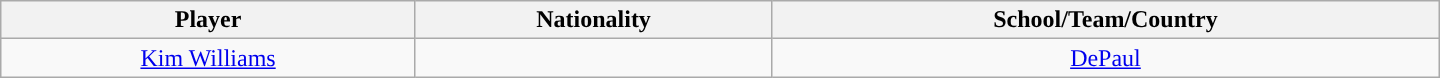<table class="wikitable" style="text-align:center; width:60em">
<tr>
<th>Player</th>
<th>Nationality</th>
<th>School/Team/Country</th>
</tr>
<tr>
<td><a href='#'>Kim Williams</a></td>
<td></td>
<td><a href='#'>DePaul</a></td>
</tr>
</table>
